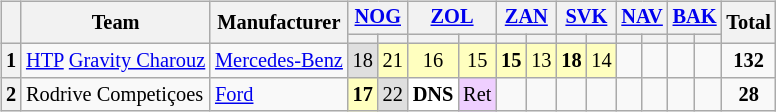<table>
<tr>
<td valign="top"><br><table class="wikitable" style="font-size: 85%; text-align:center;">
<tr>
<th rowspan=2></th>
<th rowspan=2>Team</th>
<th rowspan=2>Manufacturer</th>
<th colspan=2><a href='#'>NOG</a><br></th>
<th colspan=2><a href='#'>ZOL</a><br></th>
<th colspan=2><a href='#'>ZAN</a><br></th>
<th colspan=2><a href='#'>SVK</a><br></th>
<th colspan=2><a href='#'>NAV</a><br></th>
<th colspan=2><a href='#'>BAK</a><br></th>
<th rowspan=2>Total</th>
</tr>
<tr>
<th></th>
<th></th>
<th></th>
<th></th>
<th></th>
<th></th>
<th></th>
<th></th>
<th></th>
<th></th>
<th></th>
<th></th>
</tr>
<tr>
<th>1</th>
<td align=left> <a href='#'>HTP</a> <a href='#'>Gravity Charouz</a></td>
<td align=left><a href='#'>Mercedes-Benz</a></td>
<td style="background:#DFDFDF;">18</td>
<td style="background:#FFFFBF;">21</td>
<td style="background:#FFFFBF;">16</td>
<td style="background:#FFFFBF;">15</td>
<td style="background:#FFFFBF;"><strong>15</strong></td>
<td style="background:#FFFFBF;">13</td>
<td style="background:#FFFFBF;"><strong>18</strong></td>
<td style="background:#FFFFBF;">14</td>
<td></td>
<td></td>
<td></td>
<td></td>
<td><strong>132</strong></td>
</tr>
<tr>
<th>2</th>
<td align=left> Rodrive Competiçoes</td>
<td align=left><a href='#'>Ford</a></td>
<td style="background:#FFFFBF;"><strong>17</strong></td>
<td style="background:#DFDFDF;">22</td>
<td style="background:#FFFFFF;"><strong>DNS</strong></td>
<td style="background:#EFCFFF;">Ret</td>
<td></td>
<td></td>
<td></td>
<td></td>
<td></td>
<td></td>
<td></td>
<td></td>
<td><strong>28</strong></td>
</tr>
</table>
</td>
<td valign="top"><br></td>
</tr>
</table>
